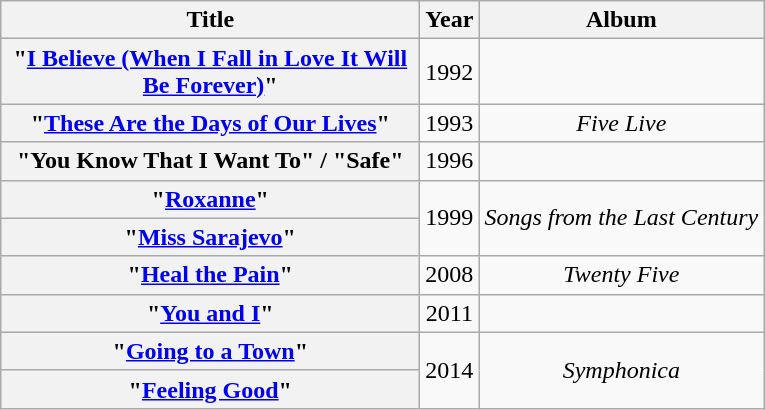<table class="wikitable plainrowheaders" style="text-align:center;">
<tr>
<th scope="col" style="width:17em;">Title</th>
<th scope="col">Year</th>
<th scope="col">Album</th>
</tr>
<tr>
<th scope="row">"<a href='#'>I Believe (When I Fall in Love It Will Be Forever)</a>"</th>
<td>1992</td>
<td></td>
</tr>
<tr>
<th scope="row">"<a href='#'>These Are the Days of Our Lives</a>"<br></th>
<td>1993</td>
<td><em>Five Live</em></td>
</tr>
<tr>
<th scope="row">"You Know That I Want To" / "Safe"</th>
<td>1996</td>
<td></td>
</tr>
<tr>
<th scope="row">"<a href='#'>Roxanne</a>"</th>
<td rowspan="2">1999</td>
<td rowspan="2"><em>Songs from the Last Century</em></td>
</tr>
<tr>
<th scope="row">"<a href='#'>Miss Sarajevo</a>"</th>
</tr>
<tr>
<th scope="row">"<a href='#'>Heal the Pain</a>"<br></th>
<td>2008</td>
<td><em>Twenty Five</em></td>
</tr>
<tr>
<th scope="row">"<a href='#'>You and I</a>"</th>
<td>2011</td>
<td></td>
</tr>
<tr>
<th scope="row">"<a href='#'>Going to a Town</a>"</th>
<td rowspan="2">2014</td>
<td rowspan="2"><em>Symphonica</em></td>
</tr>
<tr>
<th scope="row">"<a href='#'>Feeling Good</a>"</th>
</tr>
</table>
